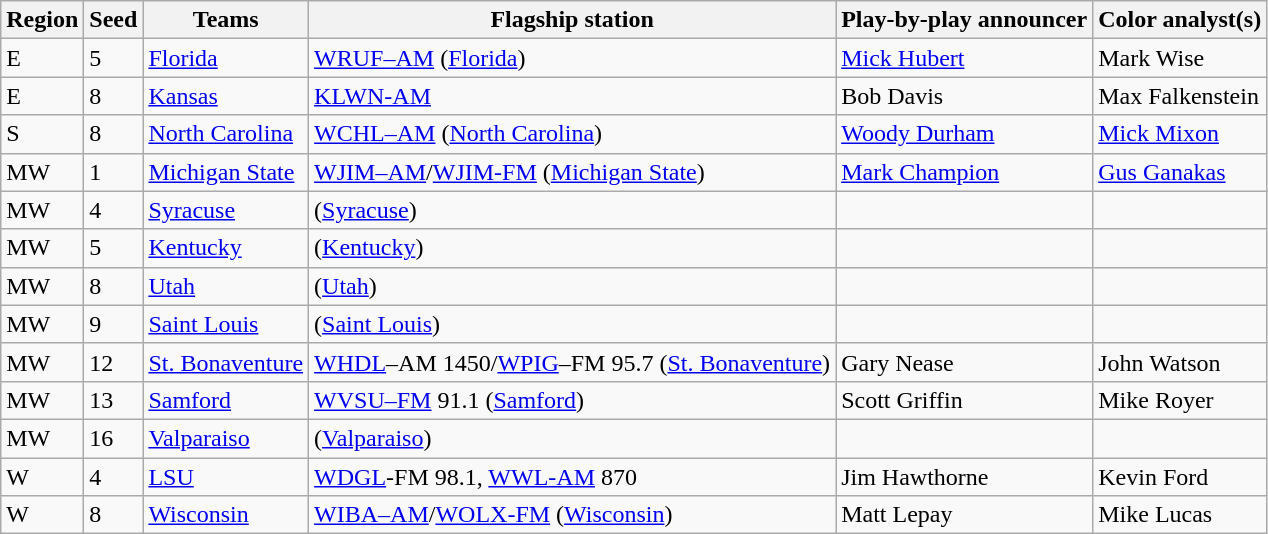<table class="wikitable">
<tr>
<th>Region</th>
<th>Seed</th>
<th>Teams</th>
<th>Flagship station</th>
<th>Play-by-play announcer</th>
<th>Color analyst(s)</th>
</tr>
<tr>
<td>E</td>
<td>5</td>
<td><a href='#'>Florida</a></td>
<td><a href='#'>WRUF–AM</a> (<a href='#'>Florida</a>)</td>
<td><a href='#'>Mick Hubert</a></td>
<td>Mark Wise</td>
</tr>
<tr>
<td>E</td>
<td>8</td>
<td><a href='#'>Kansas</a></td>
<td><a href='#'>KLWN-AM</a></td>
<td>Bob Davis</td>
<td>Max Falkenstein</td>
</tr>
<tr>
<td>S</td>
<td>8</td>
<td><a href='#'>North Carolina</a></td>
<td><a href='#'>WCHL–AM</a> (<a href='#'>North Carolina</a>)</td>
<td><a href='#'>Woody Durham</a></td>
<td><a href='#'>Mick Mixon</a></td>
</tr>
<tr>
<td>MW</td>
<td>1</td>
<td><a href='#'>Michigan State</a></td>
<td><a href='#'>WJIM–AM</a>/<a href='#'>WJIM-FM</a> (<a href='#'>Michigan State</a>)</td>
<td><a href='#'>Mark Champion</a></td>
<td><a href='#'>Gus Ganakas</a></td>
</tr>
<tr>
<td>MW</td>
<td>4</td>
<td><a href='#'>Syracuse</a></td>
<td>(<a href='#'>Syracuse</a>)</td>
<td></td>
<td></td>
</tr>
<tr>
<td>MW</td>
<td>5</td>
<td><a href='#'>Kentucky</a></td>
<td>(<a href='#'>Kentucky</a>)</td>
<td></td>
<td></td>
</tr>
<tr>
<td>MW</td>
<td>8</td>
<td><a href='#'>Utah</a></td>
<td>(<a href='#'>Utah</a>)</td>
<td></td>
<td></td>
</tr>
<tr>
<td>MW</td>
<td>9</td>
<td><a href='#'>Saint Louis</a></td>
<td>(<a href='#'>Saint Louis</a>)</td>
<td></td>
<td></td>
</tr>
<tr>
<td>MW</td>
<td>12</td>
<td><a href='#'>St. Bonaventure</a></td>
<td><a href='#'>WHDL</a>–AM 1450/<a href='#'>WPIG</a>–FM 95.7 (<a href='#'>St. Bonaventure</a>)</td>
<td>Gary Nease</td>
<td>John Watson</td>
</tr>
<tr>
<td>MW</td>
<td>13</td>
<td><a href='#'>Samford</a></td>
<td><a href='#'>WVSU–FM</a> 91.1 (<a href='#'>Samford</a>)</td>
<td>Scott Griffin</td>
<td>Mike Royer</td>
</tr>
<tr>
<td>MW</td>
<td>16</td>
<td><a href='#'>Valparaiso</a></td>
<td>(<a href='#'>Valparaiso</a>)</td>
<td></td>
<td></td>
</tr>
<tr>
<td>W</td>
<td>4</td>
<td><a href='#'>LSU</a></td>
<td><a href='#'>WDGL</a>-FM 98.1, <a href='#'>WWL-AM</a> 870</td>
<td>Jim Hawthorne</td>
<td>Kevin Ford</td>
</tr>
<tr>
<td>W</td>
<td>8</td>
<td><a href='#'>Wisconsin</a></td>
<td><a href='#'>WIBA–AM</a>/<a href='#'>WOLX-FM</a> (<a href='#'>Wisconsin</a>)</td>
<td>Matt Lepay</td>
<td>Mike Lucas</td>
</tr>
</table>
